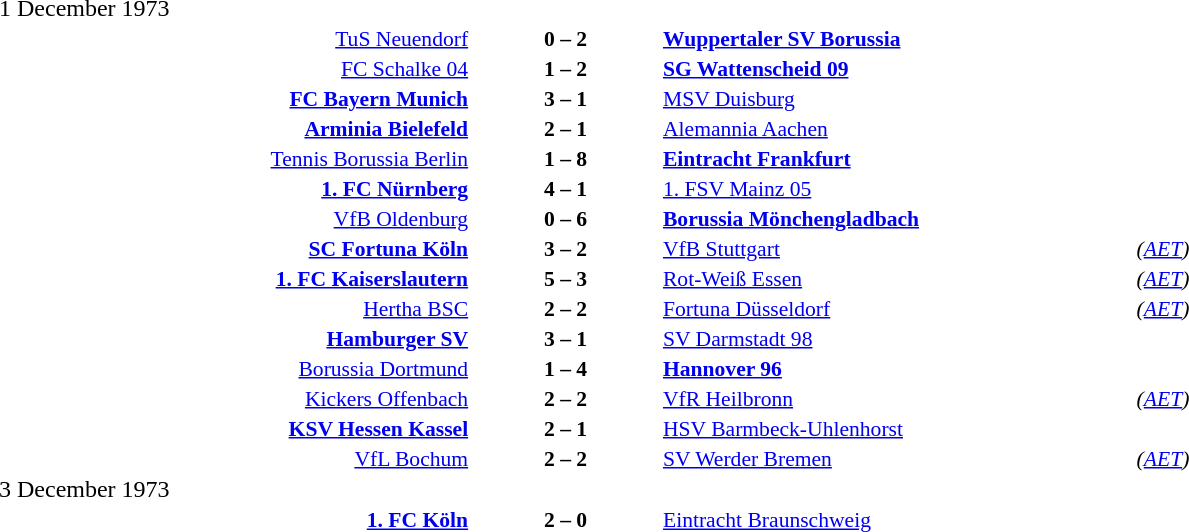<table width=100% cellspacing=1>
<tr>
<th width=25%></th>
<th width=10%></th>
<th width=25%></th>
<th></th>
</tr>
<tr>
<td>1 December 1973</td>
</tr>
<tr style=font-size:90%>
<td align=right><a href='#'>TuS Neuendorf</a></td>
<td align=center><strong>0 – 2</strong></td>
<td><strong><a href='#'>Wuppertaler SV Borussia</a></strong></td>
</tr>
<tr style=font-size:90%>
<td align=right><a href='#'>FC Schalke 04</a></td>
<td align=center><strong>1 – 2</strong></td>
<td><strong><a href='#'>SG Wattenscheid 09</a></strong></td>
</tr>
<tr style=font-size:90%>
<td align=right><strong><a href='#'>FC Bayern Munich</a></strong></td>
<td align=center><strong>3 – 1</strong></td>
<td><a href='#'>MSV Duisburg</a></td>
</tr>
<tr style=font-size:90%>
<td align=right><strong><a href='#'>Arminia Bielefeld</a></strong></td>
<td align=center><strong>2 – 1</strong></td>
<td><a href='#'>Alemannia Aachen</a></td>
</tr>
<tr style=font-size:90%>
<td align=right><a href='#'>Tennis Borussia Berlin</a></td>
<td align=center><strong>1 – 8</strong></td>
<td><strong><a href='#'>Eintracht Frankfurt</a></strong></td>
</tr>
<tr style=font-size:90%>
<td align=right><strong><a href='#'>1. FC Nürnberg</a></strong></td>
<td align=center><strong>4 – 1</strong></td>
<td><a href='#'>1. FSV Mainz 05</a></td>
</tr>
<tr style=font-size:90%>
<td align=right><a href='#'>VfB Oldenburg</a></td>
<td align=center><strong>0 – 6</strong></td>
<td><strong><a href='#'>Borussia Mönchengladbach</a></strong></td>
</tr>
<tr style=font-size:90%>
<td align=right><strong><a href='#'>SC Fortuna Köln</a></strong></td>
<td align=center><strong>3 – 2</strong></td>
<td><a href='#'>VfB Stuttgart</a></td>
<td><em>(<a href='#'>AET</a>)</em></td>
</tr>
<tr style=font-size:90%>
<td align=right><strong><a href='#'>1. FC Kaiserslautern</a></strong></td>
<td align=center><strong>5 – 3</strong></td>
<td><a href='#'>Rot-Weiß Essen</a></td>
<td><em>(<a href='#'>AET</a>)</em></td>
</tr>
<tr style=font-size:90%>
<td align=right><a href='#'>Hertha BSC</a></td>
<td align=center><strong>2 – 2</strong></td>
<td><a href='#'>Fortuna Düsseldorf</a></td>
<td><em>(<a href='#'>AET</a>)</em></td>
</tr>
<tr style=font-size:90%>
<td align=right><strong><a href='#'>Hamburger SV</a></strong></td>
<td align=center><strong>3 – 1</strong></td>
<td><a href='#'>SV Darmstadt 98</a></td>
</tr>
<tr style=font-size:90%>
<td align=right><a href='#'>Borussia Dortmund</a></td>
<td align=center><strong>1 – 4</strong></td>
<td><strong><a href='#'>Hannover 96</a></strong></td>
</tr>
<tr style=font-size:90%>
<td align=right><a href='#'>Kickers Offenbach</a></td>
<td align=center><strong>2 – 2</strong></td>
<td><a href='#'>VfR Heilbronn</a></td>
<td><em>(<a href='#'>AET</a>)</em></td>
</tr>
<tr style=font-size:90%>
<td align=right><strong><a href='#'>KSV Hessen Kassel</a></strong></td>
<td align=center><strong>2 – 1</strong></td>
<td><a href='#'>HSV Barmbeck-Uhlenhorst</a></td>
</tr>
<tr style=font-size:90%>
<td align=right><a href='#'>VfL Bochum</a></td>
<td align=center><strong>2 – 2</strong></td>
<td><a href='#'>SV Werder Bremen</a></td>
<td><em>(<a href='#'>AET</a>)</em></td>
</tr>
<tr>
<td>3 December 1973</td>
</tr>
<tr style=font-size:90%>
<td align=right><strong><a href='#'>1. FC Köln</a></strong></td>
<td align=center><strong>2 – 0</strong></td>
<td><a href='#'>Eintracht Braunschweig</a></td>
</tr>
</table>
